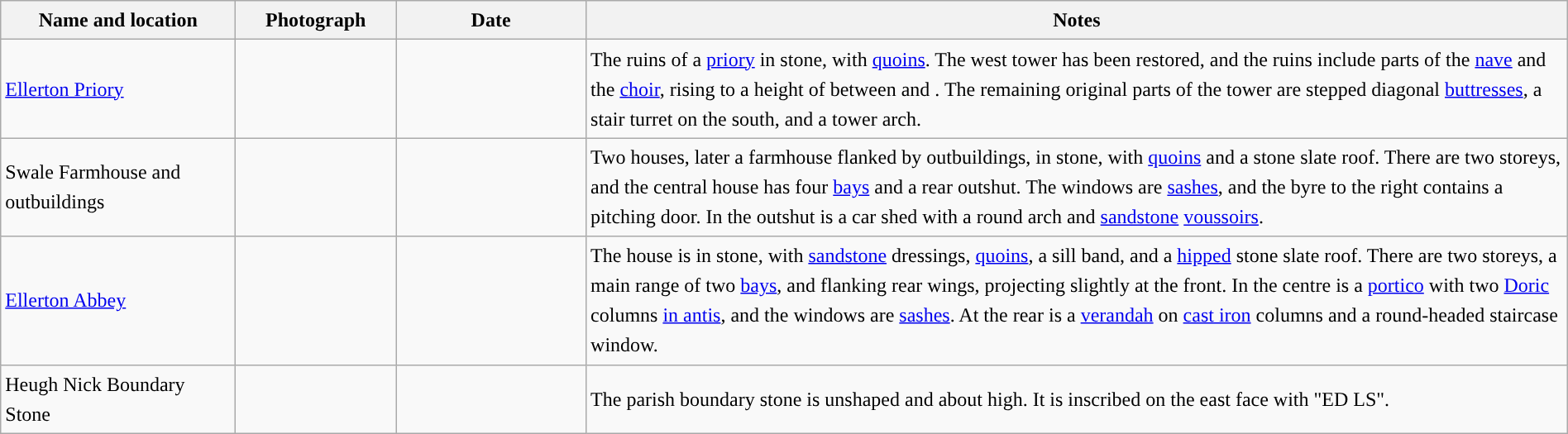<table class="wikitable sortable plainrowheaders" style="width:100%;border:0px;text-align:left;line-height:150%;">
<tr>
<th scope="col"  style="width:150px">Name and location</th>
<th scope="col"  style="width:100px" class="unsortable">Photograph</th>
<th scope="col"  style="width:120px">Date</th>
<th scope="col"  style="width:650px" class ="unsortable">Notes</th>
</tr>
<tr>
<td><a href='#'>Ellerton Priory</a><br><small></small></td>
<td></td>
<td align="center"></td>
<td>The ruins of a <a href='#'>priory</a> in stone, with <a href='#'>quoins</a>.  The west tower has been restored, and the ruins include parts of the <a href='#'>nave</a> and the <a href='#'>choir</a>, rising to a height of between  and .  The remaining original parts of the tower are stepped diagonal <a href='#'>buttresses</a>, a stair turret on the south, and a tower arch.</td>
</tr>
<tr>
<td>Swale Farmhouse and outbuildings<br><small></small></td>
<td></td>
<td align="center"></td>
<td>Two houses, later a farmhouse flanked by outbuildings, in stone, with <a href='#'>quoins</a> and a stone slate roof.  There are two storeys, and the central house has four <a href='#'>bays</a> and a rear outshut. The windows are <a href='#'>sashes</a>, and the byre to the right contains a pitching door.  In the outshut is a car shed with a round arch and <a href='#'>sandstone</a> <a href='#'>voussoirs</a>.</td>
</tr>
<tr>
<td><a href='#'>Ellerton Abbey</a><br><small></small></td>
<td></td>
<td align="center"></td>
<td>The house is in stone, with <a href='#'>sandstone</a> dressings, <a href='#'>quoins</a>, a sill band, and a <a href='#'>hipped</a> stone slate roof.  There are two storeys, a main range of two <a href='#'>bays</a>, and flanking rear wings, projecting slightly at the front.  In the centre is a <a href='#'>portico</a> with two <a href='#'>Doric</a> columns <a href='#'>in antis</a>, and the windows are <a href='#'>sashes</a>.  At the rear is a <a href='#'>verandah</a> on <a href='#'>cast iron</a> columns and a round-headed staircase window.</td>
</tr>
<tr>
<td>Heugh Nick Boundary Stone<br><small></small></td>
<td></td>
<td align="center"></td>
<td>The parish boundary stone is unshaped and about  high.  It is inscribed on the east face with "ED LS".</td>
</tr>
<tr>
</tr>
</table>
